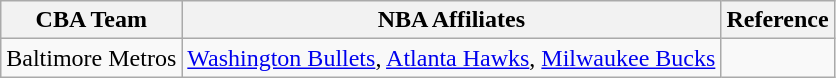<table class="wikitable">
<tr>
<th>CBA Team</th>
<th>NBA Affiliates</th>
<th>Reference</th>
</tr>
<tr>
<td>Baltimore Metros</td>
<td><a href='#'>Washington Bullets</a>, <a href='#'>Atlanta Hawks</a>, <a href='#'>Milwaukee Bucks</a></td>
<td></td>
</tr>
</table>
